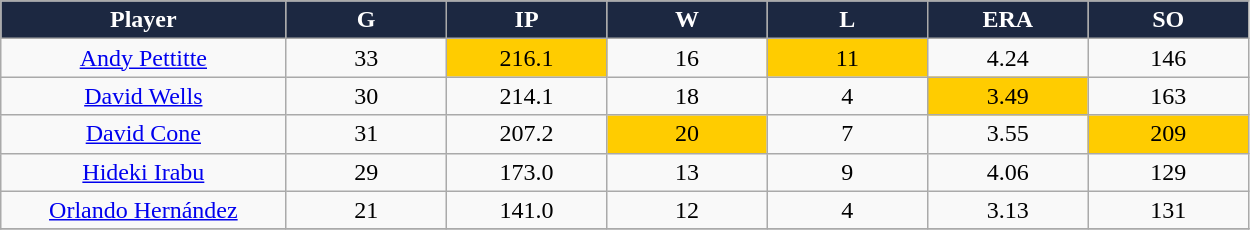<table class="wikitable sortable">
<tr>
<th style="background:#1c2841;color:white;" width="16%">Player</th>
<th style="background:#1c2841;color:white;" width="9%">G</th>
<th style="background:#1c2841;color:white;" width="9%">IP</th>
<th style="background:#1c2841;color:white;" width="9%">W</th>
<th style="background:#1c2841;color:white;" width="9%">L</th>
<th style="background:#1c2841;color:white;" width="9%">ERA</th>
<th style="background:#1c2841;color:white;" width="9%">SO</th>
</tr>
<tr align="center">
<td><a href='#'>Andy Pettitte</a></td>
<td>33</td>
<td bgcolor="#FFCC00">216.1</td>
<td>16</td>
<td bgcolor="#FFCC00">11</td>
<td>4.24</td>
<td>146</td>
</tr>
<tr align=center>
<td><a href='#'>David Wells</a></td>
<td>30</td>
<td>214.1</td>
<td>18</td>
<td>4</td>
<td bgcolor="#FFCC00">3.49</td>
<td>163</td>
</tr>
<tr align=center>
<td><a href='#'>David Cone</a></td>
<td>31</td>
<td>207.2</td>
<td bgcolor="#FFCC00">20</td>
<td>7</td>
<td>3.55</td>
<td bgcolor="#FFCC00">209</td>
</tr>
<tr align=center>
<td><a href='#'>Hideki Irabu</a></td>
<td>29</td>
<td>173.0</td>
<td>13</td>
<td>9</td>
<td>4.06</td>
<td>129</td>
</tr>
<tr align=center>
<td><a href='#'>Orlando Hernández</a></td>
<td>21</td>
<td>141.0</td>
<td>12</td>
<td>4</td>
<td>3.13</td>
<td>131</td>
</tr>
<tr align="center">
</tr>
</table>
